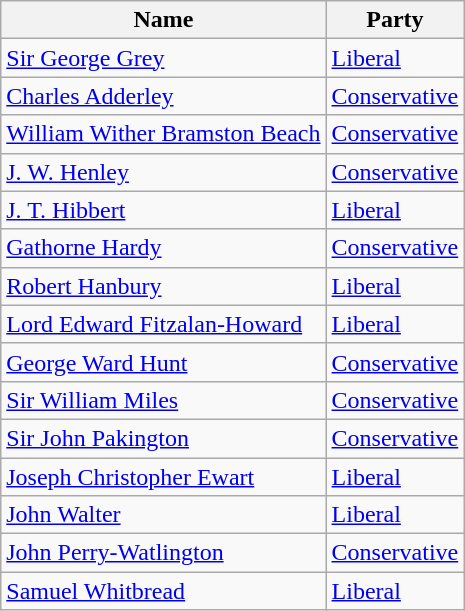<table class="wikitable">
<tr>
<th>Name</th>
<th>Party</th>
</tr>
<tr>
<td><a href='#'>Sir George Grey</a></td>
<td><a href='#'>Liberal</a></td>
</tr>
<tr>
<td><a href='#'>Charles Adderley</a></td>
<td><a href='#'>Conservative</a></td>
</tr>
<tr>
<td><a href='#'>William Wither Bramston Beach</a></td>
<td><a href='#'>Conservative</a></td>
</tr>
<tr>
<td><a href='#'>J. W. Henley</a></td>
<td><a href='#'>Conservative</a></td>
</tr>
<tr>
<td><a href='#'>J. T. Hibbert</a></td>
<td><a href='#'>Liberal</a></td>
</tr>
<tr>
<td><a href='#'>Gathorne Hardy</a></td>
<td><a href='#'>Conservative</a></td>
</tr>
<tr>
<td><a href='#'>Robert Hanbury</a></td>
<td><a href='#'>Liberal</a></td>
</tr>
<tr>
<td><a href='#'>Lord Edward Fitzalan-Howard</a></td>
<td><a href='#'>Liberal</a></td>
</tr>
<tr>
<td><a href='#'>George Ward Hunt</a></td>
<td><a href='#'>Conservative</a></td>
</tr>
<tr>
<td><a href='#'>Sir William Miles</a></td>
<td><a href='#'>Conservative</a></td>
</tr>
<tr>
<td><a href='#'>Sir John Pakington</a></td>
<td><a href='#'>Conservative</a></td>
</tr>
<tr>
<td><a href='#'>Joseph Christopher Ewart</a></td>
<td><a href='#'>Liberal</a></td>
</tr>
<tr>
<td><a href='#'>John Walter</a></td>
<td><a href='#'>Liberal</a></td>
</tr>
<tr>
<td><a href='#'>John Perry-Watlington</a></td>
<td><a href='#'>Conservative</a></td>
</tr>
<tr>
<td><a href='#'>Samuel Whitbread</a></td>
<td><a href='#'>Liberal</a></td>
</tr>
</table>
